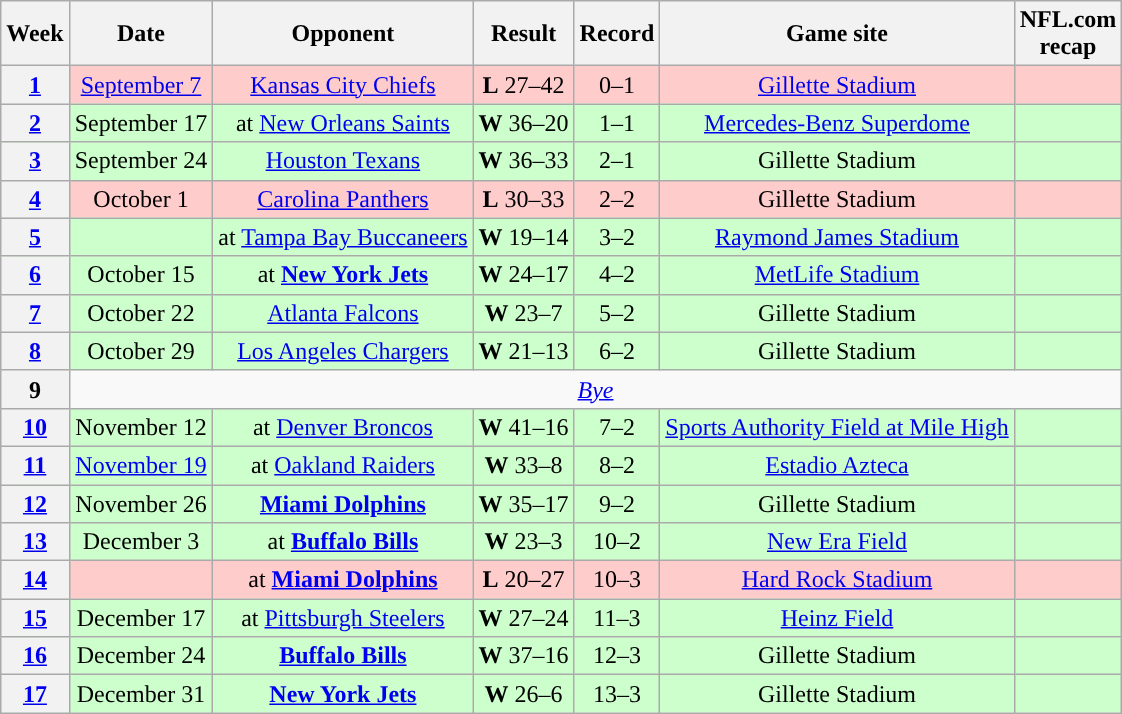<table class="wikitable" style="text-align:center">
<tr>
<th>Week</th>
<th>Date</th>
<th>Opponent</th>
<th>Result</th>
<th>Record</th>
<th>Game site</th>
<th>NFL.com<br>recap</th>
</tr>
<tr style="background:#fcc">
<th><a href='#'>1</a></th>
<td><a href='#'>September 7</a></td>
<td><a href='#'>Kansas City Chiefs</a></td>
<td><strong>L</strong> 27–42</td>
<td>0–1</td>
<td><a href='#'>Gillette Stadium</a></td>
<td></td>
</tr>
<tr style="background:#cfc">
<th><a href='#'>2</a></th>
<td>September 17</td>
<td>at <a href='#'>New Orleans Saints</a></td>
<td><strong>W</strong> 36–20</td>
<td>1–1</td>
<td><a href='#'>Mercedes-Benz Superdome</a></td>
<td></td>
</tr>
<tr style="background:#cfc">
<th><a href='#'>3</a></th>
<td>September 24</td>
<td><a href='#'>Houston Texans</a></td>
<td><strong>W</strong> 36–33</td>
<td>2–1</td>
<td>Gillette Stadium</td>
<td></td>
</tr>
<tr style="background:#fcc">
<th><a href='#'>4</a></th>
<td>October 1</td>
<td><a href='#'>Carolina Panthers</a></td>
<td><strong>L</strong> 30–33</td>
<td>2–2</td>
<td>Gillette Stadium</td>
<td></td>
</tr>
<tr style="background:#cfc">
<th><a href='#'>5</a></th>
<td></td>
<td>at <a href='#'>Tampa Bay Buccaneers</a></td>
<td><strong>W</strong> 19–14</td>
<td>3–2</td>
<td><a href='#'>Raymond James Stadium</a></td>
<td></td>
</tr>
<tr style="background:#cfc">
<th><a href='#'>6</a></th>
<td>October 15</td>
<td>at <strong><a href='#'>New York Jets</a></strong></td>
<td><strong>W</strong> 24–17</td>
<td>4–2</td>
<td><a href='#'>MetLife Stadium</a></td>
<td></td>
</tr>
<tr style="background:#cfc">
<th><a href='#'>7</a></th>
<td>October 22</td>
<td><a href='#'>Atlanta Falcons</a></td>
<td><strong>W</strong> 23–7</td>
<td>5–2</td>
<td>Gillette Stadium</td>
<td></td>
</tr>
<tr style="background:#cfc">
<th><a href='#'>8</a></th>
<td>October 29</td>
<td><a href='#'>Los Angeles Chargers</a></td>
<td><strong>W</strong> 21–13</td>
<td>6–2</td>
<td>Gillette Stadium</td>
<td></td>
</tr>
<tr>
<th>9</th>
<td colspan=6><em><a href='#'>Bye</a></em></td>
</tr>
<tr style="background:#cfc">
<th><a href='#'>10</a></th>
<td>November 12</td>
<td>at <a href='#'>Denver Broncos</a></td>
<td><strong>W</strong> 41–16</td>
<td>7–2</td>
<td><a href='#'>Sports Authority Field at Mile High</a></td>
<td></td>
</tr>
<tr style="background:#cfc">
<th><a href='#'>11</a></th>
<td><a href='#'>November 19</a></td>
<td>at <a href='#'>Oakland Raiders</a></td>
<td><strong>W</strong> 33–8</td>
<td>8–2</td>
<td> <a href='#'>Estadio Azteca</a> </td>
<td></td>
</tr>
<tr style="background:#cfc">
<th><a href='#'>12</a></th>
<td>November 26</td>
<td><strong><a href='#'>Miami Dolphins</a></strong></td>
<td><strong>W</strong> 35–17</td>
<td>9–2</td>
<td>Gillette Stadium</td>
<td></td>
</tr>
<tr style="background:#cfc">
<th><a href='#'>13</a></th>
<td>December 3</td>
<td>at <strong><a href='#'>Buffalo Bills</a></strong></td>
<td><strong>W</strong> 23–3</td>
<td>10–2</td>
<td><a href='#'>New Era Field</a></td>
<td></td>
</tr>
<tr style="background:#fcc">
<th><a href='#'>14</a></th>
<td></td>
<td>at <strong><a href='#'>Miami Dolphins</a></strong></td>
<td><strong>L</strong> 20–27</td>
<td>10–3</td>
<td><a href='#'>Hard Rock Stadium</a></td>
<td></td>
</tr>
<tr style="background:#cfc">
<th><a href='#'>15</a></th>
<td>December 17</td>
<td>at <a href='#'>Pittsburgh Steelers</a></td>
<td><strong>W</strong> 27–24</td>
<td>11–3</td>
<td><a href='#'>Heinz Field</a></td>
<td></td>
</tr>
<tr style="background:#cfc">
<th><a href='#'>16</a></th>
<td>December 24</td>
<td><strong><a href='#'>Buffalo Bills</a></strong></td>
<td><strong>W</strong> 37–16</td>
<td>12–3</td>
<td>Gillette Stadium</td>
<td></td>
</tr>
<tr style="background:#cfc">
<th><a href='#'>17</a></th>
<td>December 31</td>
<td><strong><a href='#'>New York Jets</a></strong></td>
<td><strong>W</strong> 26–6</td>
<td>13–3</td>
<td>Gillette Stadium</td>
<td></td>
</tr>
</table>
